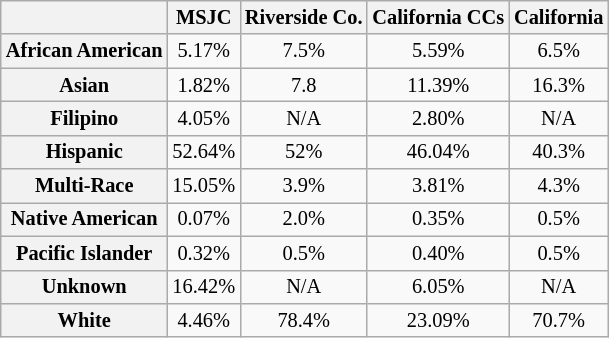<table style="text-align:center; float: right; font-size:85%; margin-left:2em; margin:auto;"  class="wikitable">
<tr>
<th></th>
<th>MSJC</th>
<th>Riverside Co.</th>
<th>California CCs</th>
<th>California</th>
</tr>
<tr>
<th>African American</th>
<td>5.17%</td>
<td>7.5%</td>
<td>5.59%</td>
<td>6.5%</td>
</tr>
<tr>
<th>Asian</th>
<td>1.82%</td>
<td>7.8</td>
<td>11.39%</td>
<td>16.3%</td>
</tr>
<tr>
<th>Filipino</th>
<td>4.05%</td>
<td>N/A</td>
<td>2.80%</td>
<td>N/A</td>
</tr>
<tr>
<th>Hispanic</th>
<td>52.64%</td>
<td>52%</td>
<td>46.04%</td>
<td>40.3%</td>
</tr>
<tr>
<th>Multi-Race</th>
<td>15.05%</td>
<td>3.9%</td>
<td>3.81%</td>
<td>4.3%</td>
</tr>
<tr>
<th>Native American</th>
<td>0.07%</td>
<td>2.0%</td>
<td>0.35%</td>
<td>0.5%</td>
</tr>
<tr>
<th>Pacific Islander</th>
<td>0.32%</td>
<td>0.5%</td>
<td>0.40%</td>
<td>0.5%</td>
</tr>
<tr>
<th>Unknown</th>
<td>16.42%</td>
<td>N/A</td>
<td>6.05%</td>
<td>N/A</td>
</tr>
<tr>
<th>White</th>
<td>4.46%</td>
<td>78.4%</td>
<td>23.09%</td>
<td>70.7%</td>
</tr>
</table>
